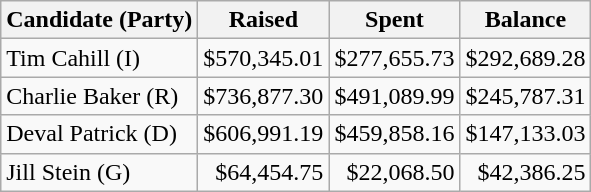<table class="wikitable sortable">
<tr>
<th>Candidate (Party)</th>
<th>Raised</th>
<th>Spent</th>
<th>Balance</th>
</tr>
<tr>
<td>Tim Cahill (I)</td>
<td align=right>$570,345.01</td>
<td align=right>$277,655.73</td>
<td align=right >$292,689.28</td>
</tr>
<tr>
<td>Charlie Baker (R)</td>
<td align=right >$736,877.30</td>
<td align=right >$491,089.99</td>
<td align=right>$245,787.31</td>
</tr>
<tr>
<td>Deval Patrick (D)</td>
<td align=right>$606,991.19</td>
<td align=right>$459,858.16</td>
<td align=right>$147,133.03</td>
</tr>
<tr>
<td>Jill Stein (G)</td>
<td align=right>$64,454.75</td>
<td align=right>$22,068.50</td>
<td align=right>$42,386.25</td>
</tr>
</table>
